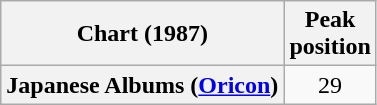<table class="wikitable plainrowheaders" style="text-align:center">
<tr>
<th scope="col">Chart (1987)</th>
<th scope="col">Peak<br> position</th>
</tr>
<tr>
<th scope="row">Japanese Albums (<a href='#'>Oricon</a>)</th>
<td>29</td>
</tr>
</table>
